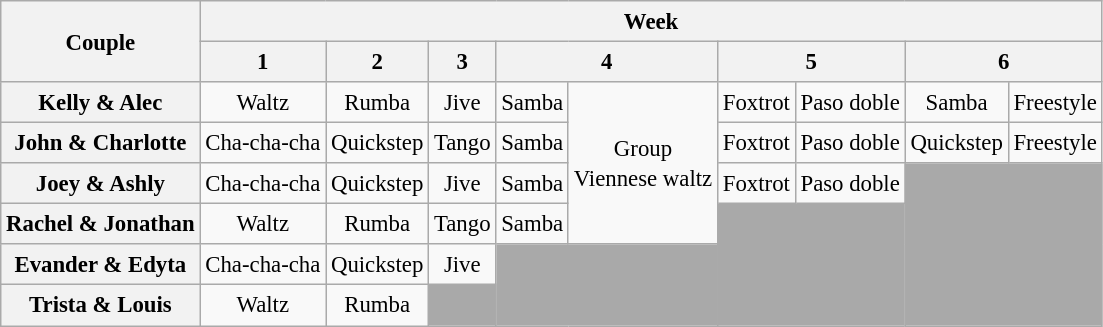<table class="wikitable unsortable" style="text-align:center; font-size:95%; line-height:20px">
<tr>
<th scope="col" rowspan="2">Couple</th>
<th colspan="9">Week</th>
</tr>
<tr>
<th scope="col">1</th>
<th scope="col">2</th>
<th scope="col">3</th>
<th colspan="2" scope="col">4</th>
<th colspan="2" scope="col">5</th>
<th colspan="2" scope="col">6</th>
</tr>
<tr>
<th scope="row">Kelly & Alec</th>
<td>Waltz</td>
<td>Rumba</td>
<td>Jive</td>
<td>Samba</td>
<td rowspan="4">Group<br>Viennese waltz</td>
<td>Foxtrot</td>
<td>Paso doble</td>
<td>Samba</td>
<td>Freestyle</td>
</tr>
<tr>
<th scope="row">John & Charlotte</th>
<td>Cha-cha-cha</td>
<td>Quickstep</td>
<td>Tango</td>
<td>Samba</td>
<td>Foxtrot</td>
<td>Paso doble</td>
<td>Quickstep</td>
<td>Freestyle</td>
</tr>
<tr>
<th scope="row">Joey & Ashly</th>
<td>Cha-cha-cha</td>
<td>Quickstep</td>
<td>Jive</td>
<td>Samba</td>
<td>Foxtrot</td>
<td>Paso doble</td>
<td colspan="2" rowspan="4" bgcolor="darkgray"></td>
</tr>
<tr>
<th scope="row">Rachel & Jonathan</th>
<td>Waltz</td>
<td>Rumba</td>
<td>Tango</td>
<td>Samba</td>
<td colspan="2" rowspan="3" bgcolor="darkgray"></td>
</tr>
<tr>
<th scope="row">Evander & Edyta</th>
<td>Cha-cha-cha</td>
<td>Quickstep</td>
<td>Jive</td>
<td colspan="2" rowspan="2" bgcolor="darkgray"></td>
</tr>
<tr>
<th scope="row">Trista & Louis</th>
<td>Waltz</td>
<td>Rumba</td>
<td bgcolor="darkgray"></td>
</tr>
</table>
